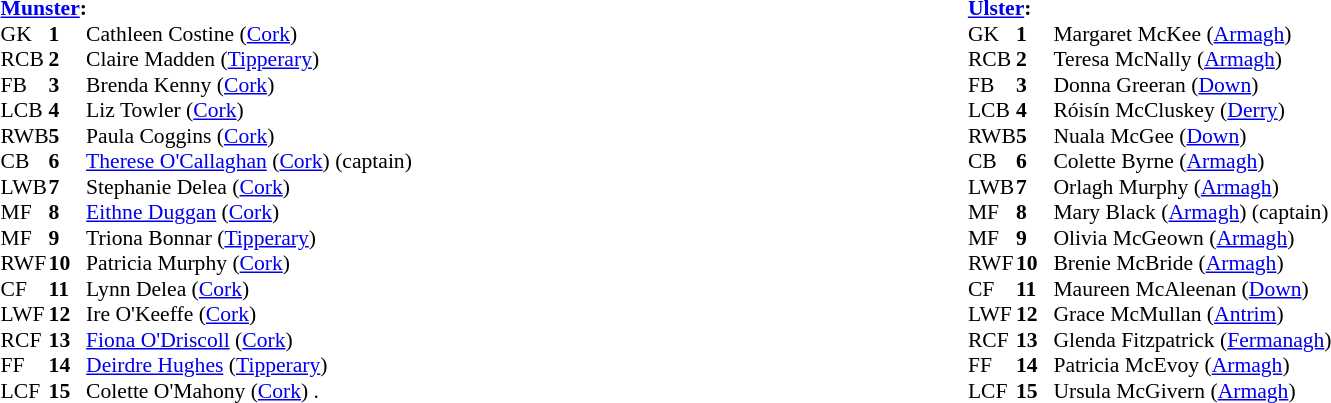<table width="100%">
<tr>
<td valign="top"></td>
<td valign="top" width="50%"><br><table style="font-size: 90%" cellspacing="0" cellpadding="0" align=center>
<tr>
<td colspan="4"><strong><a href='#'>Munster</a>:</strong></td>
</tr>
<tr>
<th width="25"></th>
<th width="25"></th>
</tr>
<tr>
<td>GK</td>
<td><strong>1</strong></td>
<td>Cathleen Costine (<a href='#'>Cork</a>)</td>
</tr>
<tr>
<td>RCB</td>
<td><strong>2</strong></td>
<td>Claire Madden (<a href='#'>Tipperary</a>)</td>
</tr>
<tr>
<td>FB</td>
<td><strong>3</strong></td>
<td>Brenda Kenny (<a href='#'>Cork</a>)</td>
</tr>
<tr>
<td>LCB</td>
<td><strong>4</strong></td>
<td>Liz Towler (<a href='#'>Cork</a>)</td>
</tr>
<tr>
<td>RWB</td>
<td><strong>5</strong></td>
<td>Paula Coggins (<a href='#'>Cork</a>)</td>
</tr>
<tr>
<td>CB</td>
<td><strong>6</strong></td>
<td><a href='#'>Therese O'Callaghan</a> (<a href='#'>Cork</a>) (captain)</td>
</tr>
<tr>
<td>LWB</td>
<td><strong>7</strong></td>
<td>Stephanie Delea (<a href='#'>Cork</a>)</td>
</tr>
<tr>
<td>MF</td>
<td><strong>8</strong></td>
<td><a href='#'>Eithne Duggan</a> (<a href='#'>Cork</a>)</td>
</tr>
<tr>
<td>MF</td>
<td><strong>9</strong></td>
<td>Triona Bonnar (<a href='#'>Tipperary</a>)</td>
</tr>
<tr>
<td>RWF</td>
<td><strong>10</strong></td>
<td>Patricia Murphy (<a href='#'>Cork</a>)</td>
</tr>
<tr>
<td>CF</td>
<td><strong>11</strong></td>
<td>Lynn Delea (<a href='#'>Cork</a>)</td>
</tr>
<tr>
<td>LWF</td>
<td><strong>12</strong></td>
<td>Ire O'Keeffe (<a href='#'>Cork</a>)</td>
</tr>
<tr>
<td>RCF</td>
<td><strong>13</strong></td>
<td><a href='#'>Fiona O'Driscoll</a> (<a href='#'>Cork</a>)</td>
</tr>
<tr>
<td>FF</td>
<td><strong>14</strong></td>
<td><a href='#'>Deirdre Hughes</a> (<a href='#'>Tipperary</a>)</td>
</tr>
<tr>
<td>LCF</td>
<td><strong>15</strong></td>
<td>Colette O'Mahony (<a href='#'>Cork</a>) .</td>
</tr>
<tr>
</tr>
</table>
</td>
<td valign="top" width="50%"><br><table style="font-size: 90%" cellspacing="0" cellpadding="0" align=center>
<tr>
<td colspan="4"><strong><a href='#'>Ulster</a>:</strong></td>
</tr>
<tr>
<th width="25"></th>
<th width="25"></th>
</tr>
<tr>
<td>GK</td>
<td><strong>1</strong></td>
<td>Margaret McKee (<a href='#'>Armagh</a>)</td>
</tr>
<tr>
<td>RCB</td>
<td><strong>2</strong></td>
<td>Teresa McNally (<a href='#'>Armagh</a>)</td>
</tr>
<tr>
<td>FB</td>
<td><strong>3</strong></td>
<td>Donna Greeran (<a href='#'>Down</a>)</td>
</tr>
<tr>
<td>LCB</td>
<td><strong>4</strong></td>
<td>Róisín McCluskey (<a href='#'>Derry</a>)</td>
</tr>
<tr>
<td>RWB</td>
<td><strong>5</strong></td>
<td>Nuala McGee (<a href='#'>Down</a>)</td>
</tr>
<tr>
<td>CB</td>
<td><strong>6</strong></td>
<td>Colette Byrne (<a href='#'>Armagh</a>)</td>
</tr>
<tr>
<td>LWB</td>
<td><strong>7</strong></td>
<td>Orlagh Murphy (<a href='#'>Armagh</a>)</td>
</tr>
<tr>
<td>MF</td>
<td><strong>8</strong></td>
<td>Mary Black (<a href='#'>Armagh</a>) (captain)</td>
</tr>
<tr>
<td>MF</td>
<td><strong>9</strong></td>
<td>Olivia McGeown (<a href='#'>Armagh</a>)</td>
</tr>
<tr>
<td>RWF</td>
<td><strong>10</strong></td>
<td>Brenie McBride (<a href='#'>Armagh</a>)</td>
</tr>
<tr>
<td>CF</td>
<td><strong>11</strong></td>
<td>Maureen McAleenan (<a href='#'>Down</a>)</td>
</tr>
<tr>
<td>LWF</td>
<td><strong>12</strong></td>
<td>Grace McMullan (<a href='#'>Antrim</a>)</td>
</tr>
<tr>
<td>RCF</td>
<td><strong>13</strong></td>
<td>Glenda Fitzpatrick (<a href='#'>Fermanagh</a>)</td>
</tr>
<tr>
<td>FF</td>
<td><strong>14</strong></td>
<td>Patricia McEvoy (<a href='#'>Armagh</a>)</td>
</tr>
<tr>
<td>LCF</td>
<td><strong>15</strong></td>
<td>Ursula McGivern (<a href='#'>Armagh</a>)</td>
</tr>
</table>
</td>
</tr>
</table>
